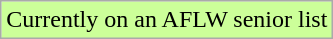<table class="wikitable">
<tr bgcolor="#CCFF99">
<td>Currently on an AFLW senior list</td>
</tr>
</table>
